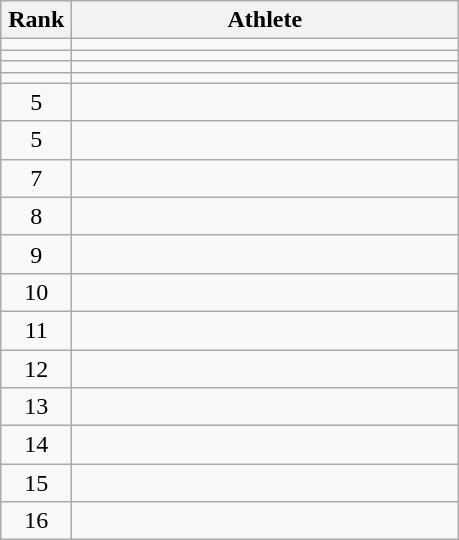<table class="wikitable" style="text-align: center;">
<tr>
<th width=40>Rank</th>
<th width=250>Athlete</th>
</tr>
<tr>
<td></td>
<td align="left"></td>
</tr>
<tr>
<td></td>
<td align="left"></td>
</tr>
<tr>
<td></td>
<td align="left"></td>
</tr>
<tr>
<td></td>
<td align="left"></td>
</tr>
<tr>
<td>5</td>
<td align="left"></td>
</tr>
<tr>
<td>5</td>
<td align="left"></td>
</tr>
<tr>
<td>7</td>
<td align="left"></td>
</tr>
<tr>
<td>8</td>
<td align="left"></td>
</tr>
<tr>
<td>9</td>
<td align="left"></td>
</tr>
<tr>
<td>10</td>
<td align="left"></td>
</tr>
<tr>
<td>11</td>
<td align="left"></td>
</tr>
<tr>
<td>12</td>
<td align="left"></td>
</tr>
<tr>
<td>13</td>
<td align="left"></td>
</tr>
<tr>
<td>14</td>
<td align="left"></td>
</tr>
<tr>
<td>15</td>
<td align="left"></td>
</tr>
<tr>
<td>16</td>
<td align="left"></td>
</tr>
</table>
